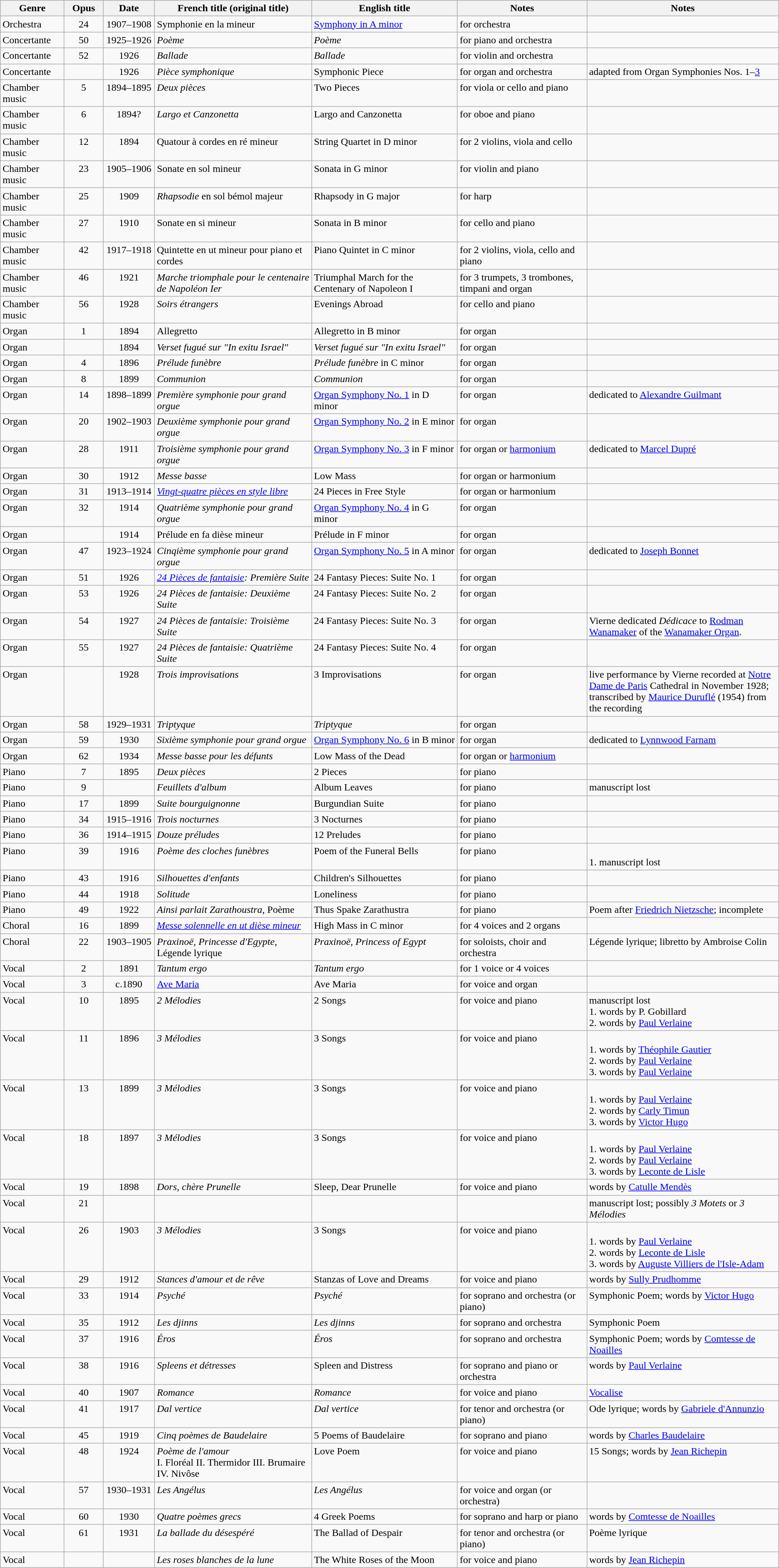<table class="sortable wikitable" style="margins:auto; width=95%;">
<tr>
<th width="95">Genre</th>
<th width="55">Opus</th>
<th width="75">Date</th>
<th width=>French title (original title)</th>
<th width=>English title</th>
<th width="200">Notes</th>
<th width="300">Notes</th>
</tr>
<tr valign="top">
<td>Orchestra</td>
<td align=center>24</td>
<td align=center>1907–1908</td>
<td>Symphonie en la mineur</td>
<td><a href='#'>Symphony in A minor</a></td>
<td>for orchestra</td>
<td> </td>
</tr>
<tr valign="top">
<td>Concertante</td>
<td align=center>50</td>
<td align=center>1925–1926</td>
<td><em>Poème</em></td>
<td><em>Poème</em></td>
<td>for piano and orchestra</td>
<td> </td>
</tr>
<tr valign="top">
<td>Concertante</td>
<td align=center>52</td>
<td align=center>1926</td>
<td><em>Ballade</em></td>
<td><em>Ballade</em></td>
<td>for violin and orchestra</td>
<td> </td>
</tr>
<tr valign="top">
<td>Concertante</td>
<td align=center></td>
<td align=center>1926</td>
<td><em>Pièce symphonique</em></td>
<td>Symphonic Piece</td>
<td>for organ and orchestra</td>
<td>adapted from Organ Symphonies Nos. 1–<a href='#'>3</a></td>
</tr>
<tr valign="top">
<td>Chamber music</td>
<td align=center>5</td>
<td align=center>1894–1895</td>
<td><em>Deux pièces</em> </td>
<td>Two Pieces </td>
<td>for viola or cello and piano</td>
<td> </td>
</tr>
<tr valign="top">
<td>Chamber music</td>
<td align=center>6</td>
<td align=center>1894?</td>
<td><em>Largo et Canzonetta</em></td>
<td>Largo and Canzonetta</td>
<td>for oboe and piano</td>
<td> </td>
</tr>
<tr valign="top">
<td>Chamber music</td>
<td align=center>12</td>
<td align=center>1894</td>
<td>Quatour à cordes en ré mineur</td>
<td>String Quartet in D minor</td>
<td>for 2 violins, viola and cello</td>
<td> </td>
</tr>
<tr valign="top">
<td>Chamber music</td>
<td align=center>23</td>
<td align=center>1905–1906</td>
<td>Sonate en sol mineur</td>
<td>Sonata in G minor</td>
<td>for violin and piano</td>
<td> </td>
</tr>
<tr valign="top">
<td>Chamber music</td>
<td align=center>25</td>
<td align=center>1909</td>
<td><em>Rhapsodie</em> en sol bémol majeur</td>
<td>Rhapsody in G major</td>
<td>for harp</td>
<td> </td>
</tr>
<tr valign="top">
<td>Chamber music</td>
<td align=center>27</td>
<td align=center>1910</td>
<td>Sonate en si mineur</td>
<td>Sonata in B minor</td>
<td>for cello and piano</td>
<td> </td>
</tr>
<tr valign="top">
<td>Chamber music</td>
<td align=center>42</td>
<td align=center>1917–1918</td>
<td>Quintette en ut mineur pour piano et cordes</td>
<td>Piano Quintet in C minor</td>
<td>for 2 violins, viola, cello and piano</td>
<td> </td>
</tr>
<tr valign="top">
<td>Chamber music</td>
<td align=center>46</td>
<td align=center>1921</td>
<td><em>Marche triomphale pour le centenaire de Napoléon Ier</em></td>
<td>Triumphal March for the Centenary of Napoleon I</td>
<td>for 3 trumpets, 3 trombones, timpani and organ</td>
<td> </td>
</tr>
<tr valign="top">
<td>Chamber music</td>
<td align=center>56</td>
<td align=center>1928</td>
<td><em>Soirs étrangers</em> </td>
<td>Evenings Abroad </td>
<td>for cello and piano</td>
<td> </td>
</tr>
<tr valign="top">
<td>Organ</td>
<td align=center>1</td>
<td align=center>1894</td>
<td>Allegretto</td>
<td>Allegretto in B minor</td>
<td>for organ</td>
<td> </td>
</tr>
<tr valign="top">
<td>Organ</td>
<td align=center></td>
<td align=center>1894</td>
<td><em>Verset fugué sur "In exitu Israel"</em></td>
<td><em>Verset fugué sur "In exitu Israel"</em></td>
<td>for organ</td>
<td> </td>
</tr>
<tr valign="top">
<td>Organ</td>
<td align=center>4</td>
<td align=center>1896</td>
<td><em>Prélude funèbre</em></td>
<td><em>Prélude funèbre</em> in C minor</td>
<td>for organ</td>
<td> </td>
</tr>
<tr valign="top">
<td>Organ</td>
<td align=center>8</td>
<td align=center>1899</td>
<td><em>Communion</em></td>
<td><em>Communion</em></td>
<td>for organ</td>
<td> </td>
</tr>
<tr valign="top">
<td>Organ</td>
<td align=center>14</td>
<td align=center>1898–1899</td>
<td><em>Première symphonie pour grand orgue</em></td>
<td><a href='#'>Organ Symphony No. 1</a> in D minor</td>
<td>for organ</td>
<td>dedicated to <a href='#'>Alexandre Guilmant</a></td>
</tr>
<tr valign="top">
<td>Organ</td>
<td align=center>20</td>
<td align=center>1902–1903</td>
<td><em>Deuxième symphonie pour grand orgue</em></td>
<td><a href='#'>Organ Symphony No. 2</a> in E minor</td>
<td>for organ</td>
<td> </td>
</tr>
<tr valign="top">
<td>Organ</td>
<td align=center>28</td>
<td align=center>1911</td>
<td><em>Troisième symphonie pour grand orgue</em></td>
<td><a href='#'>Organ Symphony No. 3</a> in F minor</td>
<td>for organ or <a href='#'>harmonium</a></td>
<td>dedicated to <a href='#'>Marcel Dupré</a></td>
</tr>
<tr valign="top">
<td>Organ</td>
<td align=center>30</td>
<td align=center>1912</td>
<td><em>Messe basse</em> </td>
<td>Low Mass</td>
<td>for organ or harmonium</td>
<td> </td>
</tr>
<tr valign="top">
<td>Organ</td>
<td align=center>31</td>
<td align=center>1913–1914</td>
<td><em><a href='#'>Vingt-quatre pièces en style libre</a></em> </td>
<td>24 Pieces in Free Style</td>
<td>for organ or harmonium</td>
<td> </td>
</tr>
<tr valign="top">
<td>Organ</td>
<td align=center>32</td>
<td align=center>1914</td>
<td><em>Quatrième symphonie pour grand orgue</em></td>
<td><a href='#'>Organ Symphony No. 4</a> in G minor</td>
<td>for organ</td>
<td> </td>
</tr>
<tr valign="top">
<td>Organ</td>
<td align=center></td>
<td align=center>1914</td>
<td>Prélude en fa dièse mineur</td>
<td>Prélude in F minor</td>
<td>for organ</td>
<td> </td>
</tr>
<tr valign="top">
<td>Organ</td>
<td align=center>47</td>
<td align=center>1923–1924</td>
<td><em>Cinqième symphonie pour grand orgue</em></td>
<td><a href='#'>Organ Symphony No. 5</a> in A minor</td>
<td>for organ</td>
<td>dedicated to <a href='#'>Joseph Bonnet</a></td>
</tr>
<tr valign="top">
<td>Organ</td>
<td align=center>51</td>
<td align=center>1926</td>
<td><a href='#'><em>24 Pièces de fantaisie</em></a><em>: Première Suite</em> </td>
<td>24 Fantasy Pieces: Suite No. 1</td>
<td>for organ</td>
<td> </td>
</tr>
<tr valign="top">
<td>Organ</td>
<td align=center>53</td>
<td align=center>1926</td>
<td><em>24 Pièces de fantaisie: Deuxième Suite</em> </td>
<td>24 Fantasy Pieces: Suite No. 2</td>
<td>for organ</td>
<td> </td>
</tr>
<tr valign="top">
<td>Organ</td>
<td align=center>54</td>
<td align=center>1927</td>
<td><em>24 Pièces de fantaisie: Troisième Suite</em> </td>
<td>24 Fantasy Pieces: Suite No. 3</td>
<td>for organ</td>
<td>Vierne dedicated <em>Dédicace</em> to <a href='#'>Rodman Wanamaker</a> of the <a href='#'>Wanamaker Organ</a>.</td>
</tr>
<tr valign="top">
<td>Organ</td>
<td align=center>55</td>
<td align=center>1927</td>
<td><em>24 Pièces de fantaisie: Quatrième Suite</em> </td>
<td>24 Fantasy Pieces: Suite No. 4</td>
<td>for organ</td>
<td> </td>
</tr>
<tr valign="top">
<td>Organ</td>
<td align=center></td>
<td align=center>1928</td>
<td><em>Trois improvisations</em> </td>
<td>3 Improvisations</td>
<td>for organ</td>
<td>live performance by Vierne recorded at <a href='#'>Notre Dame de Paris</a> Cathedral in November 1928; transcribed by <a href='#'>Maurice Duruflé</a> (1954) from the recording</td>
</tr>
<tr valign="top">
<td>Organ</td>
<td align=center>58</td>
<td align=center>1929–1931</td>
<td><em>Triptyque</em> </td>
<td><em>Triptyque</em></td>
<td>for organ</td>
<td> </td>
</tr>
<tr valign="top">
<td>Organ</td>
<td align=center>59</td>
<td align=center>1930</td>
<td><em>Sixième symphonie pour grand orgue</em></td>
<td><a href='#'>Organ Symphony No. 6</a> in B minor</td>
<td>for organ</td>
<td>dedicated to <a href='#'>Lynnwood Farnam</a></td>
</tr>
<tr valign="top">
<td>Organ</td>
<td align=center>62</td>
<td align=center>1934</td>
<td><em>Messe basse pour les défunts</em> </td>
<td>Low Mass of the Dead</td>
<td>for organ or <a href='#'>harmonium</a></td>
<td> </td>
</tr>
<tr valign="top">
<td>Piano</td>
<td align=center>7</td>
<td align=center>1895</td>
<td><em>Deux pièces</em> </td>
<td>2 Pieces </td>
<td>for piano</td>
<td> </td>
</tr>
<tr valign="top">
<td>Piano</td>
<td align=center>9</td>
<td align=center> </td>
<td><em>Feuillets d'album</em> </td>
<td>Album Leaves</td>
<td>for piano</td>
<td>manuscript lost</td>
</tr>
<tr valign="top">
<td>Piano</td>
<td align=center>17</td>
<td align=center>1899</td>
<td><em>Suite bourguignonne</em> </td>
<td>Burgundian Suite</td>
<td>for piano</td>
<td> </td>
</tr>
<tr valign="top">
<td>Piano</td>
<td align=center>34</td>
<td align=center>1915–1916</td>
<td><em>Trois nocturnes</em> </td>
<td>3 Nocturnes</td>
<td>for piano</td>
<td> </td>
</tr>
<tr valign="top">
<td>Piano</td>
<td align=center>36</td>
<td align=center>1914–1915</td>
<td><em>Douze préludes</em> </td>
<td>12 Preludes</td>
<td>for piano</td>
<td> </td>
</tr>
<tr valign="top">
<td>Piano</td>
<td align=center>39</td>
<td align=center>1916</td>
<td><em>Poème des cloches funèbres</em> </td>
<td>Poem of the Funeral Bells</td>
<td>for piano</td>
<td><br> 1. manuscript lost</td>
</tr>
<tr valign="top">
<td>Piano</td>
<td align=center>43</td>
<td align=center>1916</td>
<td><em>Silhouettes d'enfants</em> </td>
<td>Children's Silhouettes</td>
<td>for piano</td>
<td> </td>
</tr>
<tr valign="top">
<td>Piano</td>
<td align=center>44</td>
<td align=center>1918</td>
<td><em>Solitude</em> </td>
<td>Loneliness</td>
<td>for piano</td>
<td> </td>
</tr>
<tr valign="top">
<td>Piano</td>
<td align=center>49</td>
<td align=center>1922</td>
<td><em>Ainsi parlait Zarathoustra</em>, Poème</td>
<td>Thus Spake Zarathustra</td>
<td>for piano</td>
<td>Poem after <a href='#'>Friedrich Nietzsche</a>; incomplete</td>
</tr>
<tr valign="top">
<td>Choral</td>
<td align=center>16</td>
<td align=center>1899</td>
<td><em><a href='#'>Messe solennelle en ut dièse mineur</a></em></td>
<td>High Mass in C minor</td>
<td>for 4 voices and 2 organs</td>
<td> </td>
</tr>
<tr valign="top">
<td>Choral</td>
<td align=center>22</td>
<td align=center>1903–1905</td>
<td><em>Praxinoë, Princesse d'Egypte</em>, Légende lyrique</td>
<td><em>Praxinoë, Princess of Egypt</em></td>
<td>for soloists, choir and orchestra</td>
<td>Légende lyrique; libretto by Ambroise Colin</td>
</tr>
<tr valign="top">
<td>Vocal</td>
<td align=center>2</td>
<td align=center>1891</td>
<td><em>Tantum ergo</em></td>
<td><em>Tantum ergo</em></td>
<td>for 1 voice or 4 voices</td>
<td> </td>
</tr>
<tr valign="top">
<td>Vocal</td>
<td align=center>3</td>
<td align=center>c.1890</td>
<td><a href='#'>Ave Maria</a></td>
<td>Ave Maria</td>
<td>for voice and organ</td>
<td> </td>
</tr>
<tr valign="top">
<td>Vocal</td>
<td align=center>10</td>
<td align=center>1895</td>
<td><em>2 Mélodies</em> </td>
<td>2 Songs</td>
<td>for voice and piano</td>
<td>manuscript lost <br> 1. words by P. Gobillard <br> 2. words by <a href='#'>Paul Verlaine</a></td>
</tr>
<tr valign="top">
<td>Vocal</td>
<td align=center>11</td>
<td align=center>1896</td>
<td><em>3 Mélodies</em> </td>
<td>3 Songs</td>
<td>for voice and piano</td>
<td><br> 1. words by <a href='#'>Théophile Gautier</a> <br> 2. words by <a href='#'>Paul Verlaine</a> <br> 3. words by <a href='#'>Paul Verlaine</a></td>
</tr>
<tr valign="top">
<td>Vocal</td>
<td align=center>13</td>
<td align=center>1899</td>
<td><em>3 Mélodies</em> </td>
<td>3 Songs</td>
<td>for voice and piano</td>
<td><br> 1. words by <a href='#'>Paul Verlaine</a> <br> 2. words by <a href='#'>Carly Timun</a> <br> 3. words by <a href='#'>Victor Hugo</a></td>
</tr>
<tr valign="top">
<td>Vocal</td>
<td align=center>18</td>
<td align=center>1897</td>
<td><em>3 Mélodies</em> </td>
<td>3 Songs</td>
<td>for voice and piano</td>
<td><br> 1. words by <a href='#'>Paul Verlaine</a> <br> 2. words by <a href='#'>Paul Verlaine</a> <br> 3. words by <a href='#'>Leconte de Lisle</a></td>
</tr>
<tr valign="top">
<td>Vocal</td>
<td align=center>19</td>
<td align=center>1898</td>
<td><em>Dors, chère Prunelle</em></td>
<td>Sleep, Dear Prunelle</td>
<td>for voice and piano</td>
<td>words by <a href='#'>Catulle Mendès</a></td>
</tr>
<tr valign="top">
<td>Vocal</td>
<td align=center>21</td>
<td align=center> </td>
<td> </td>
<td> </td>
<td> </td>
<td>manuscript lost; possibly <em>3 Motets</em> or <em>3 Mélodies</em></td>
</tr>
<tr valign="top">
<td>Vocal</td>
<td align=center>26</td>
<td align=center>1903</td>
<td><em>3 Mélodies</em> </td>
<td>3 Songs</td>
<td>for voice and piano</td>
<td><br> 1. words by <a href='#'>Paul Verlaine</a> <br> 2. words by <a href='#'>Leconte de Lisle</a> <br> 3. words by <a href='#'>Auguste Villiers de l'Isle-Adam</a></td>
</tr>
<tr valign="top">
<td>Vocal</td>
<td align=center>29</td>
<td align=center>1912</td>
<td><em>Stances d'amour et de rêve</em> </td>
<td>Stanzas of Love and Dreams</td>
<td>for voice and piano</td>
<td>words by <a href='#'>Sully Prudhomme</a></td>
</tr>
<tr valign="top">
<td>Vocal</td>
<td align=center>33</td>
<td align=center>1914</td>
<td><em>Psyché</em></td>
<td><em>Psyché</em></td>
<td>for soprano and orchestra (or piano)</td>
<td>Symphonic Poem; words by <a href='#'>Victor Hugo</a></td>
</tr>
<tr valign="top">
<td>Vocal</td>
<td align=center>35</td>
<td align=center>1912</td>
<td><em>Les djinns</em></td>
<td><em>Les djinns</em></td>
<td>for soprano and orchestra</td>
<td>Symphonic Poem</td>
</tr>
<tr valign="top">
<td>Vocal</td>
<td align=center>37</td>
<td align=center>1916</td>
<td><em>Éros</em></td>
<td><em>Éros</em></td>
<td>for soprano and orchestra</td>
<td>Symphonic Poem; words by <a href='#'>Comtesse de Noailles</a></td>
</tr>
<tr valign="top">
<td>Vocal</td>
<td align=center>38</td>
<td align=center>1916</td>
<td><em>Spleens et détresses</em> </td>
<td>Spleen and Distress</td>
<td>for soprano and piano or orchestra</td>
<td>words by <a href='#'>Paul Verlaine</a></td>
</tr>
<tr valign="top">
<td>Vocal</td>
<td align=center>40</td>
<td align=center>1907</td>
<td><em>Romance</em></td>
<td><em>Romance</em></td>
<td>for voice and piano</td>
<td><a href='#'>Vocalise</a></td>
</tr>
<tr valign="top">
<td>Vocal</td>
<td align=center>41</td>
<td align=center>1917</td>
<td><em>Dal vertice</em></td>
<td><em>Dal vertice</em></td>
<td>for tenor and orchestra (or piano)</td>
<td>Ode lyrique; words by <a href='#'>Gabriele d'Annunzio</a></td>
</tr>
<tr valign="top">
<td>Vocal</td>
<td align=center>45</td>
<td align=center>1919</td>
<td><em>Cinq poèmes de Baudelaire</em> </td>
<td>5 Poems of Baudelaire </td>
<td>for soprano and piano</td>
<td>words by <a href='#'>Charles Baudelaire</a></td>
</tr>
<tr valign="top">
<td>Vocal</td>
<td align=center>48</td>
<td align=center>1924</td>
<td><em>Poème de l'amour</em> <br>  I. Floréal   II. Thermidor   III. Brumaire   IV. Nivôse </td>
<td>Love Poem</td>
<td>for voice and piano</td>
<td>15 Songs; words by <a href='#'>Jean Richepin</a></td>
</tr>
<tr valign="top">
<td>Vocal</td>
<td align=center>57</td>
<td align=center>1930–1931</td>
<td><em>Les Angélus</em> </td>
<td><em>Les Angélus</em></td>
<td>for voice and organ (or orchestra)</td>
<td> </td>
</tr>
<tr valign="top">
<td>Vocal</td>
<td align=center>60</td>
<td align=center>1930</td>
<td><em>Quatre poèmes grecs</em> </td>
<td>4 Greek Poems </td>
<td>for soprano and harp or piano</td>
<td>words by <a href='#'>Comtesse de Noailles</a></td>
</tr>
<tr valign="top">
<td>Vocal</td>
<td align=center>61</td>
<td align=center>1931</td>
<td><em>La ballade du désespéré</em></td>
<td>The Ballad of Despair</td>
<td>for tenor and orchestra (or piano)</td>
<td>Poème lyrique</td>
</tr>
<tr valign="top">
<td>Vocal</td>
<td align=center></td>
<td align=center> </td>
<td><em>Les roses blanches de la lune</em></td>
<td>The White Roses of the Moon</td>
<td>for voice and piano</td>
<td>words by <a href='#'>Jean Richepin</a></td>
</tr>
</table>
